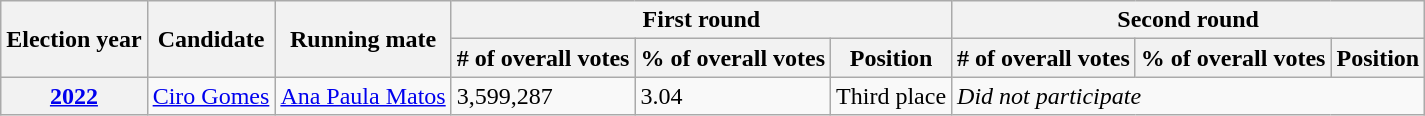<table class=wikitable>
<tr>
<th rowspan=2>Election year</th>
<th rowspan=2>Candidate</th>
<th rowspan=2>Running mate</th>
<th colspan=3>First round</th>
<th colspan=3>Second round</th>
</tr>
<tr>
<th># of overall votes</th>
<th>% of overall votes</th>
<th>Position</th>
<th># of overall votes</th>
<th>% of overall votes</th>
<th>Position</th>
</tr>
<tr>
<th><a href='#'>2022</a></th>
<td><a href='#'>Ciro Gomes</a></td>
<td><a href='#'>Ana Paula Matos</a></td>
<td>3,599,287</td>
<td>3.04</td>
<td>Third place</td>
<td colspan=3><em>Did not participate</em></td>
</tr>
</table>
